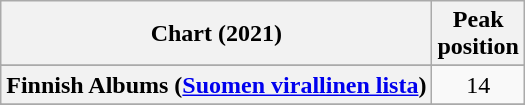<table class="wikitable sortable plainrowheaders" style="text-align:center">
<tr>
<th scope="col">Chart (2021)</th>
<th scope="col">Peak<br>position</th>
</tr>
<tr>
</tr>
<tr>
</tr>
<tr>
</tr>
<tr>
</tr>
<tr>
</tr>
<tr>
</tr>
<tr>
</tr>
<tr>
<th scope="row">Finnish Albums (<a href='#'>Suomen virallinen lista</a>)</th>
<td>14</td>
</tr>
<tr>
</tr>
<tr>
</tr>
<tr>
</tr>
<tr>
</tr>
<tr>
</tr>
<tr>
</tr>
<tr>
</tr>
<tr>
</tr>
<tr>
</tr>
<tr>
</tr>
<tr>
</tr>
<tr>
</tr>
<tr>
</tr>
<tr>
</tr>
<tr>
</tr>
<tr>
</tr>
<tr>
</tr>
</table>
